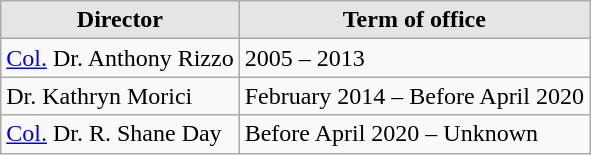<table class="wikitable">
<tr>
<th style="background:#e5e5e5;">Director</th>
<th style="background:#e5e5e5;">Term of office</th>
</tr>
<tr>
<td><a href='#'>Col.</a> Dr. Anthony Rizzo</td>
<td>2005 – 2013</td>
</tr>
<tr>
<td>Dr. Kathryn Morici</td>
<td>February 2014 – Before April 2020</td>
</tr>
<tr>
<td><a href='#'>Col.</a> Dr. R. Shane Day</td>
<td>Before April 2020 – Unknown</td>
</tr>
</table>
